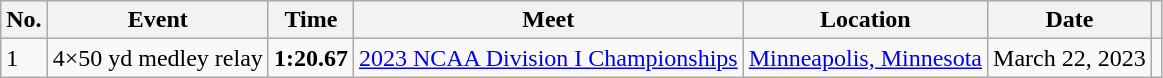<table class="wikitable">
<tr>
<th>No.</th>
<th>Event</th>
<th>Time</th>
<th>Meet</th>
<th>Location</th>
<th>Date</th>
<th></th>
</tr>
<tr>
<td>1</td>
<td>4×50 yd medley relay</td>
<td style="text-align:center;"><strong>1:20.67</strong></td>
<td><a href='#'>2023 NCAA Division I Championships</a></td>
<td><a href='#'>Minneapolis, Minnesota</a></td>
<td>March 22, 2023</td>
<td style="text-align:center;"></td>
</tr>
</table>
